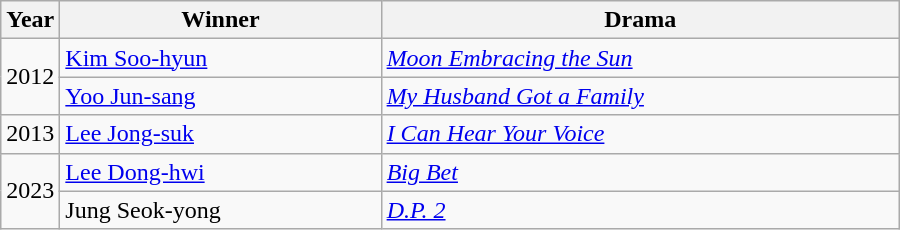<table class="wikitable" style="width:600px">
<tr>
<th width=10>Year</th>
<th>Winner</th>
<th>Drama</th>
</tr>
<tr>
<td rowspan=2>2012</td>
<td><a href='#'>Kim Soo-hyun</a></td>
<td><em><a href='#'>Moon Embracing the Sun</a></em></td>
</tr>
<tr>
<td><a href='#'>Yoo Jun-sang</a></td>
<td><em><a href='#'>My Husband Got a Family</a></em></td>
</tr>
<tr>
<td>2013</td>
<td><a href='#'>Lee Jong-suk</a></td>
<td><em><a href='#'>I Can Hear Your Voice</a></em></td>
</tr>
<tr>
<td rowspan="2">2023</td>
<td><a href='#'>Lee Dong-hwi</a></td>
<td><em><a href='#'>Big Bet</a></em></td>
</tr>
<tr>
<td>Jung Seok-yong</td>
<td><em><a href='#'>D.P. 2</a></em></td>
</tr>
</table>
